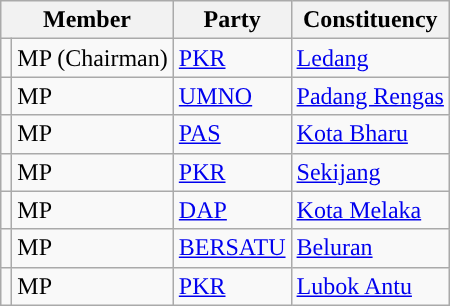<table class="sortable wikitable">
<tr>
<th colspan="2" valign="top">Member</th>
<th valign="top">Party</th>
<th valign="top">Constituency</th>
</tr>
<tr>
<td></td>
<td> MP (Chairman)</td>
<td><a href='#'>PKR</a></td>
<td><a href='#'>Ledang</a></td>
</tr>
<tr>
<td></td>
<td> MP</td>
<td><a href='#'>UMNO</a></td>
<td><a href='#'>Padang Rengas</a></td>
</tr>
<tr>
<td></td>
<td> MP</td>
<td><a href='#'>PAS</a></td>
<td><a href='#'>Kota Bharu</a></td>
</tr>
<tr>
<td></td>
<td> MP</td>
<td><a href='#'>PKR</a></td>
<td><a href='#'>Sekijang</a></td>
</tr>
<tr>
<td></td>
<td> MP</td>
<td><a href='#'>DAP</a></td>
<td><a href='#'>Kota Melaka</a></td>
</tr>
<tr>
<td></td>
<td> MP</td>
<td><a href='#'>BERSATU</a></td>
<td><a href='#'>Beluran</a></td>
</tr>
<tr>
<td></td>
<td> MP</td>
<td><a href='#'>PKR</a></td>
<td><a href='#'>Lubok Antu</a></td>
</tr>
</table>
